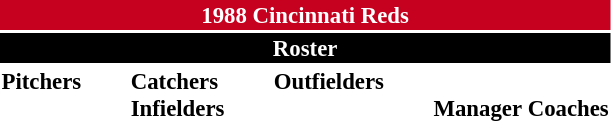<table class="toccolours" style="font-size: 95%;">
<tr>
<th colspan="10" style="background:#c6011f; color:#fff; text-align:center;">1988 Cincinnati Reds</th>
</tr>
<tr>
<td colspan="10" style="background:black; color:#fff; text-align:center;"><strong>Roster</strong></td>
</tr>
<tr>
<td valign="top"><strong>Pitchers</strong><br>

















</td>
<td style="width:25px;"></td>
<td valign="top"><strong>Catchers</strong><br>



<strong>Infielders</strong>










</td>
<td style="width:25px;"></td>
<td valign="top"><strong>Outfielders</strong><br>








</td>
<td style="width:25px;"></td>
<td valign="top"><br><strong>Manager</strong>

<strong>Coaches</strong>




</td>
</tr>
</table>
